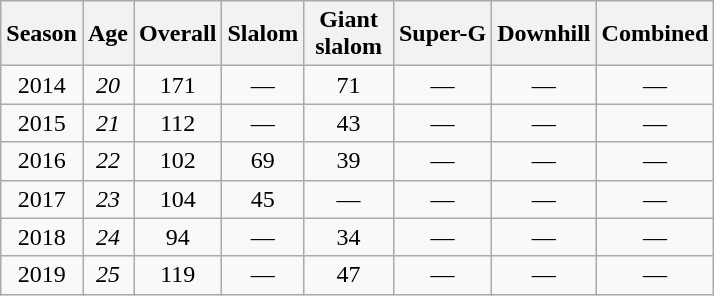<table class=wikitable style="text-align:center">
<tr>
<th>Season</th>
<th>Age</th>
<th>Overall</th>
<th>Slalom</th>
<th>Giant<br> slalom </th>
<th>Super-G</th>
<th>Downhill</th>
<th>Combined</th>
</tr>
<tr>
<td>2014</td>
<td><em>20</em></td>
<td>171</td>
<td>—</td>
<td>71</td>
<td>—</td>
<td>—</td>
<td>—</td>
</tr>
<tr>
<td>2015</td>
<td><em>21</em></td>
<td>112</td>
<td>—</td>
<td>43</td>
<td>—</td>
<td>—</td>
<td>—</td>
</tr>
<tr>
<td>2016</td>
<td><em>22</em></td>
<td>102</td>
<td>69</td>
<td>39</td>
<td>—</td>
<td>—</td>
<td>—</td>
</tr>
<tr>
<td>2017</td>
<td><em>23</em></td>
<td>104</td>
<td>45</td>
<td>—</td>
<td>—</td>
<td>—</td>
<td>—</td>
</tr>
<tr>
<td>2018</td>
<td><em>24</em></td>
<td>94</td>
<td>—</td>
<td>34</td>
<td>—</td>
<td>—</td>
<td>—</td>
</tr>
<tr>
<td>2019</td>
<td><em>25</em></td>
<td>119</td>
<td>—</td>
<td>47</td>
<td>—</td>
<td>—</td>
<td>—</td>
</tr>
</table>
